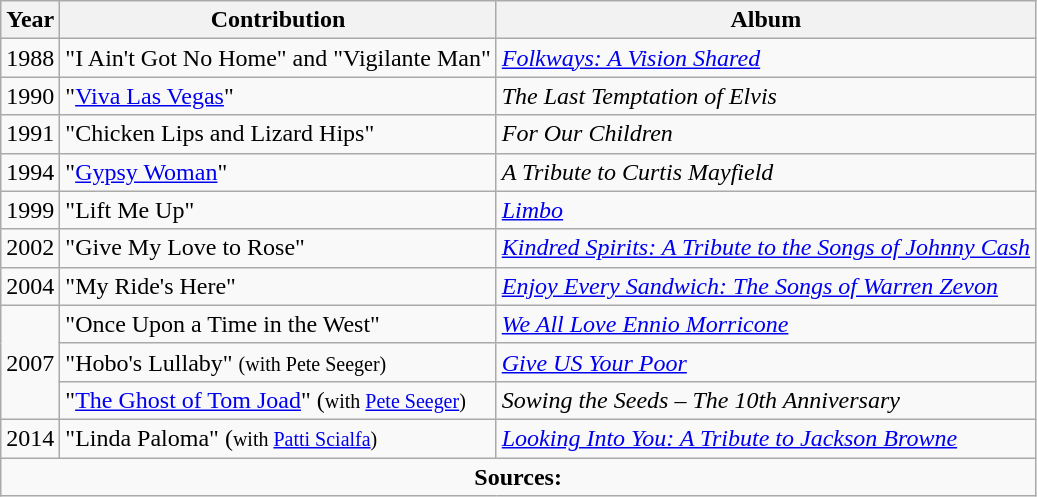<table class="wikitable">
<tr>
<th>Year</th>
<th>Contribution</th>
<th>Album</th>
</tr>
<tr>
<td>1988</td>
<td>"I Ain't Got No Home" and "Vigilante Man"</td>
<td><em><a href='#'>Folkways: A Vision Shared</a></em></td>
</tr>
<tr>
<td>1990</td>
<td>"<a href='#'>Viva Las Vegas</a>"</td>
<td><em>The Last Temptation of Elvis</em></td>
</tr>
<tr>
<td>1991</td>
<td>"Chicken Lips and Lizard Hips"</td>
<td><em>For Our Children</em></td>
</tr>
<tr>
<td>1994</td>
<td>"<a href='#'>Gypsy Woman</a>"</td>
<td><em>A Tribute to Curtis Mayfield</em></td>
</tr>
<tr>
<td>1999</td>
<td>"Lift Me Up"</td>
<td><em><a href='#'>Limbo</a></em></td>
</tr>
<tr>
<td>2002</td>
<td>"Give My Love to Rose"</td>
<td><em><a href='#'>Kindred Spirits: A Tribute to the Songs of Johnny Cash</a></em></td>
</tr>
<tr>
<td>2004</td>
<td>"My Ride's Here"</td>
<td><em><a href='#'>Enjoy Every Sandwich: The Songs of Warren Zevon</a></em></td>
</tr>
<tr>
<td rowspan="3">2007</td>
<td>"Once Upon a Time in the West"</td>
<td><em><a href='#'>We All Love Ennio Morricone</a></em></td>
</tr>
<tr>
<td>"Hobo's Lullaby" <small>(with Pete Seeger)</small></td>
<td><em><a href='#'>Give US Your Poor</a></em></td>
</tr>
<tr>
<td>"<a href='#'>The Ghost of Tom Joad</a>" (<small>with <a href='#'>Pete Seeger</a>)</small></td>
<td><em>Sowing the Seeds – The 10th Anniversary</em></td>
</tr>
<tr>
<td>2014</td>
<td>"Linda Paloma" (<small>with <a href='#'>Patti Scialfa</a>)</small></td>
<td><em><a href='#'>Looking Into You: A Tribute to Jackson Browne</a></em></td>
</tr>
<tr>
<td colspan="3" style="text-align: center;"><strong>Sources:</strong></td>
</tr>
</table>
